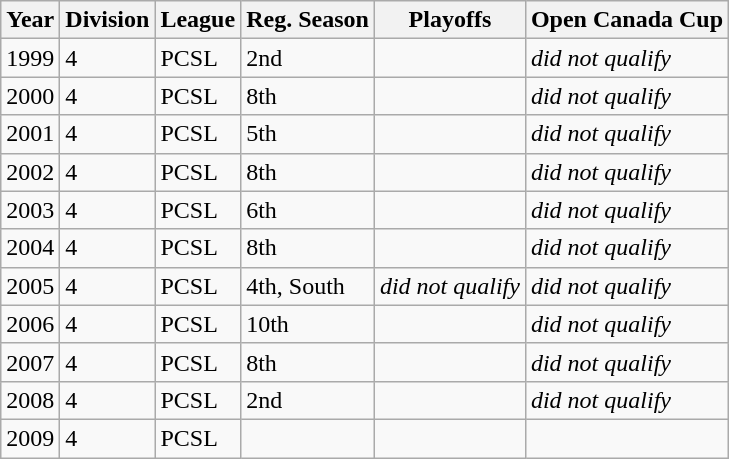<table class="wikitable">
<tr>
<th>Year</th>
<th>Division</th>
<th>League</th>
<th>Reg. Season</th>
<th>Playoffs</th>
<th>Open Canada Cup</th>
</tr>
<tr>
<td>1999</td>
<td>4</td>
<td>PCSL</td>
<td>2nd</td>
<td></td>
<td><em>did not qualify</em></td>
</tr>
<tr>
<td>2000</td>
<td>4</td>
<td>PCSL</td>
<td>8th</td>
<td></td>
<td><em>did not qualify</em></td>
</tr>
<tr>
<td>2001</td>
<td>4</td>
<td>PCSL</td>
<td>5th</td>
<td></td>
<td><em>did not qualify</em></td>
</tr>
<tr>
<td>2002</td>
<td>4</td>
<td>PCSL</td>
<td>8th</td>
<td></td>
<td><em>did not qualify</em></td>
</tr>
<tr>
<td>2003</td>
<td>4</td>
<td>PCSL</td>
<td>6th</td>
<td></td>
<td><em>did not qualify</em></td>
</tr>
<tr>
<td>2004</td>
<td>4</td>
<td>PCSL</td>
<td>8th</td>
<td></td>
<td><em>did not qualify</em></td>
</tr>
<tr>
<td>2005</td>
<td>4</td>
<td>PCSL</td>
<td>4th, South</td>
<td><em>did not qualify</em></td>
<td><em>did not qualify</em></td>
</tr>
<tr>
<td>2006</td>
<td>4</td>
<td>PCSL</td>
<td>10th</td>
<td></td>
<td><em>did not qualify</em></td>
</tr>
<tr>
<td>2007</td>
<td>4</td>
<td>PCSL</td>
<td>8th</td>
<td></td>
<td><em>did not qualify</em></td>
</tr>
<tr>
<td>2008</td>
<td>4</td>
<td>PCSL</td>
<td>2nd</td>
<td></td>
<td><em>did not qualify</em></td>
</tr>
<tr>
<td>2009</td>
<td>4</td>
<td>PCSL</td>
<td></td>
<td></td>
<td></td>
</tr>
</table>
